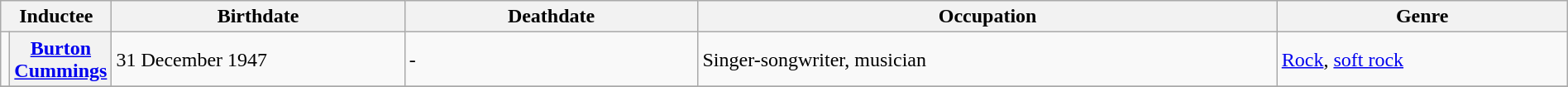<table class="wikitable" width="100%">
<tr>
<th colspan=2>Inductee</th>
<th width="20%">Birthdate</th>
<th width="20%">Deathdate</th>
<th width="40%">Occupation</th>
<th width="40%">Genre</th>
</tr>
<tr>
<td></td>
<th><a href='#'>Burton Cummings</a></th>
<td>31 December 1947</td>
<td>-</td>
<td>Singer-songwriter, musician</td>
<td><a href='#'>Rock</a>, <a href='#'>soft rock</a></td>
</tr>
<tr>
</tr>
</table>
